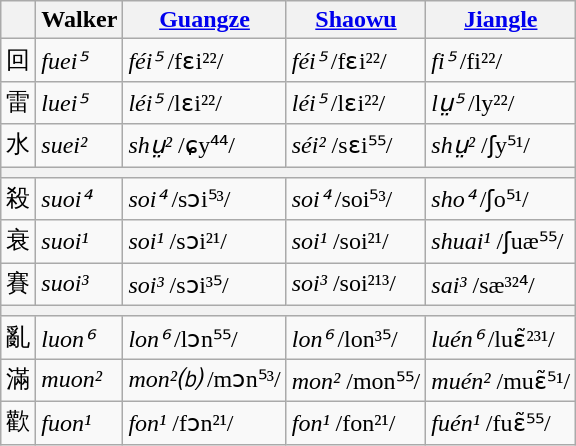<table class="wikitable">
<tr>
<th></th>
<th>Walker</th>
<th><a href='#'>Guangze</a></th>
<th><a href='#'>Shaowu</a></th>
<th><a href='#'>Jiangle</a></th>
</tr>
<tr>
<td>回</td>
<td><em>fuei⁵</em></td>
<td><em>féi⁵</em> /fɛi²²/</td>
<td><em>féi⁵</em> /fɛi²²/</td>
<td><em>fi⁵</em> /fi²²/</td>
</tr>
<tr>
<td>雷</td>
<td><em>luei⁵</em></td>
<td><em>léi⁵</em> /lɛi²²/</td>
<td><em>léi⁵</em> /lɛi²²/</td>
<td><em>lṳ⁵</em> /ly²²/</td>
</tr>
<tr>
<td>水</td>
<td><em>suei²</em></td>
<td><em>shṳ²</em> /ɕy⁴⁴/</td>
<td><em>séi²</em> /sɛi⁵⁵/</td>
<td><em>shṳ²</em> /ʃy⁵¹/</td>
</tr>
<tr>
<th colspan="5"></th>
</tr>
<tr>
<td>殺</td>
<td><em>suoi⁴</em></td>
<td><em>soi⁴</em> /sɔi⁵³/</td>
<td><em>soi⁴</em> /soi⁵³/</td>
<td><em>sho⁴</em> /ʃo⁵¹/</td>
</tr>
<tr>
<td>衰</td>
<td><em>suoi¹</em></td>
<td><em>soi¹</em> /sɔi²¹/</td>
<td><em>soi¹</em> /soi²¹/</td>
<td><em>shuai¹</em> /ʃuæ⁵⁵/</td>
</tr>
<tr>
<td>賽</td>
<td><em>suoi³</em></td>
<td><em>soi³</em> /sɔi³⁵/</td>
<td><em>soi³</em> /soi²¹³/</td>
<td><em>sai³</em> /sæ³²⁴/</td>
</tr>
<tr>
<th colspan="5"></th>
</tr>
<tr>
<td>亂</td>
<td><em>luon⁶</em></td>
<td><em>lon⁶</em> /lɔn⁵⁵/</td>
<td><em>lon⁶</em> /lon³⁵/</td>
<td><em>luén⁶</em> /luɛ̃²³¹/</td>
</tr>
<tr>
<td>滿</td>
<td><em>muon²</em></td>
<td><em>mon²⒝</em> /mɔn⁵³/</td>
<td><em>mon²</em> /mon⁵⁵/</td>
<td><em>muén²</em> /muɛ̃⁵¹/</td>
</tr>
<tr>
<td>歡</td>
<td><em>fuon¹</em></td>
<td><em>fon¹</em> /fɔn²¹/</td>
<td><em>fon¹</em> /fon²¹/</td>
<td><em>fuén¹</em> /fuɛ̃⁵⁵/</td>
</tr>
</table>
